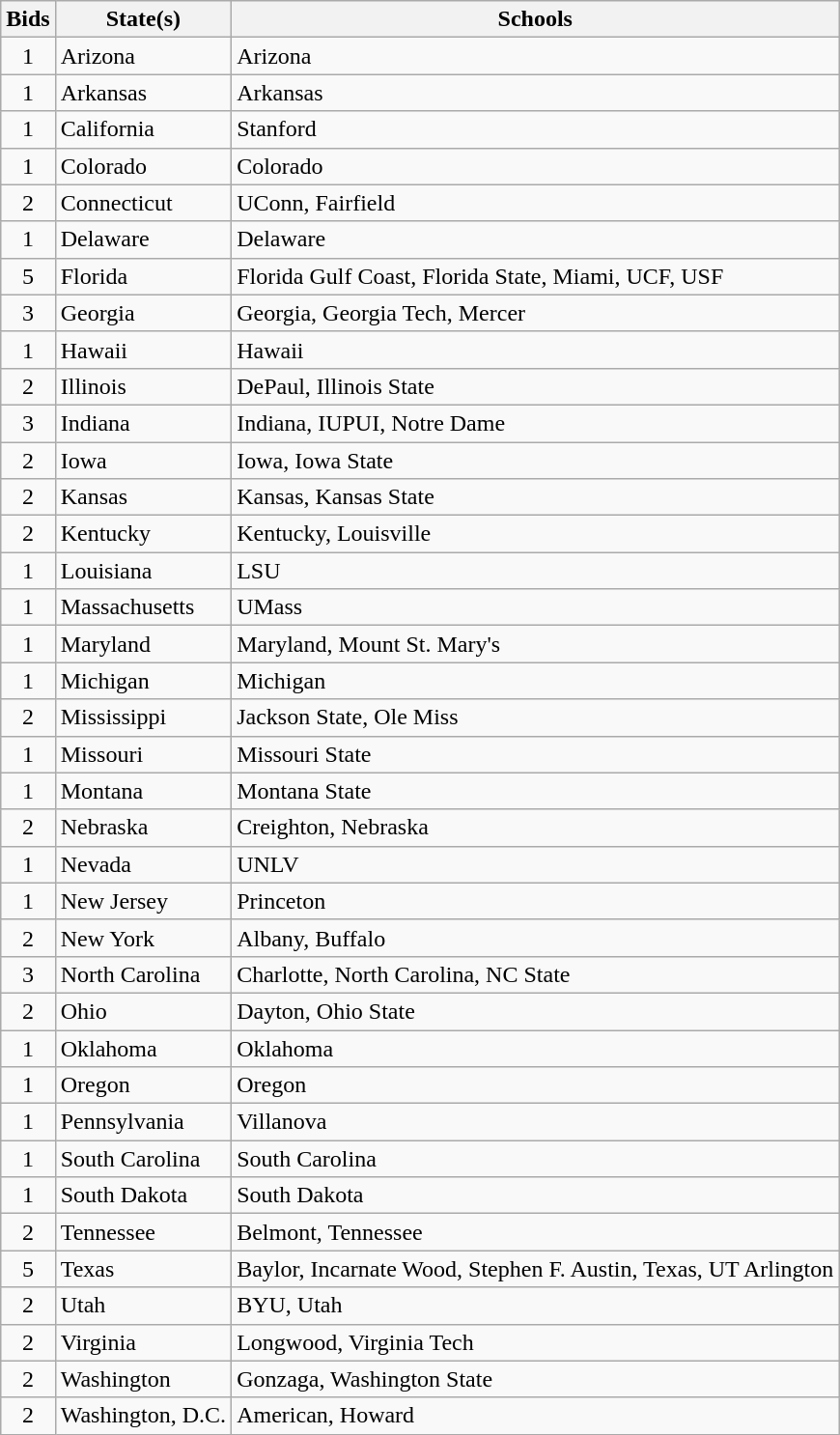<table class="wikitable">
<tr>
<th>Bids</th>
<th>State(s)</th>
<th>Schools</th>
</tr>
<tr>
<td rowspan="1" align="center">1</td>
<td>Arizona</td>
<td>Arizona</td>
</tr>
<tr>
<td rowspan="1" align="center">1</td>
<td>Arkansas</td>
<td>Arkansas</td>
</tr>
<tr>
<td rowspan="1" align="center">1</td>
<td>California</td>
<td>Stanford</td>
</tr>
<tr>
<td rowspan="1" align="center">1</td>
<td>Colorado</td>
<td>Colorado</td>
</tr>
<tr>
<td rowspan="1" align="center">2</td>
<td>Connecticut</td>
<td>UConn, Fairfield</td>
</tr>
<tr>
<td rowspan="1" align="center">1</td>
<td>Delaware</td>
<td>Delaware</td>
</tr>
<tr>
<td rowspan="1" align="center">5</td>
<td>Florida</td>
<td>Florida Gulf Coast, Florida State, Miami, UCF, USF</td>
</tr>
<tr>
<td rowspan="1" align="center">3</td>
<td>Georgia</td>
<td>Georgia, Georgia Tech, Mercer</td>
</tr>
<tr>
<td rowspan="1" align="center">1</td>
<td>Hawaii</td>
<td>Hawaii</td>
</tr>
<tr>
<td rowspan="1" align="center">2</td>
<td>Illinois</td>
<td>DePaul, Illinois State</td>
</tr>
<tr>
<td rowspan="1" align="center">3</td>
<td>Indiana</td>
<td>Indiana, IUPUI, Notre Dame</td>
</tr>
<tr>
<td rowspan="1" align="center">2</td>
<td>Iowa</td>
<td>Iowa, Iowa State</td>
</tr>
<tr>
<td rowspan="1" align="center">2</td>
<td>Kansas</td>
<td>Kansas, Kansas State</td>
</tr>
<tr>
<td rowspan="1" align="center">2</td>
<td>Kentucky</td>
<td>Kentucky, Louisville</td>
</tr>
<tr>
<td rowspan="1" align="center">1</td>
<td>Louisiana</td>
<td>LSU</td>
</tr>
<tr>
<td rowspan="1" align="center">1</td>
<td>Massachusetts</td>
<td>UMass</td>
</tr>
<tr>
<td rowspan="1" align="center">1</td>
<td>Maryland</td>
<td>Maryland, Mount St. Mary's</td>
</tr>
<tr>
<td rowspan="1" align="center">1</td>
<td>Michigan</td>
<td>Michigan</td>
</tr>
<tr>
<td rowspan="1" align="center">2</td>
<td>Mississippi</td>
<td>Jackson State, Ole Miss</td>
</tr>
<tr>
<td rowspan="1" align="center">1</td>
<td>Missouri</td>
<td>Missouri State</td>
</tr>
<tr>
<td rowspan="1" align="center">1</td>
<td>Montana</td>
<td>Montana State</td>
</tr>
<tr>
<td rowspan="1" align="center">2</td>
<td>Nebraska</td>
<td>Creighton, Nebraska</td>
</tr>
<tr>
<td rowspan="1" align="center">1</td>
<td>Nevada</td>
<td>UNLV</td>
</tr>
<tr>
<td rowspan="1" align="center">1</td>
<td>New Jersey</td>
<td>Princeton</td>
</tr>
<tr>
<td rowspan="1" align="center">2</td>
<td>New York</td>
<td>Albany, Buffalo</td>
</tr>
<tr>
<td rowspan="1" align="center">3</td>
<td>North Carolina</td>
<td>Charlotte, North Carolina, NC State</td>
</tr>
<tr>
<td rowspan="1" align="center">2</td>
<td>Ohio</td>
<td>Dayton, Ohio State</td>
</tr>
<tr>
<td rowspan="1" align="center">1</td>
<td>Oklahoma</td>
<td>Oklahoma</td>
</tr>
<tr>
<td rowspan="1" align="center">1</td>
<td>Oregon</td>
<td>Oregon</td>
</tr>
<tr>
<td rowspan="1" align="center">1</td>
<td>Pennsylvania</td>
<td>Villanova</td>
</tr>
<tr>
<td rowspan="1" align="center">1</td>
<td>South Carolina</td>
<td>South Carolina</td>
</tr>
<tr>
<td rowspan="1" align="center">1</td>
<td>South Dakota</td>
<td>South Dakota</td>
</tr>
<tr>
<td rowspan="1" align="center">2</td>
<td>Tennessee</td>
<td>Belmont, Tennessee</td>
</tr>
<tr>
<td rowspan="1" align="center">5</td>
<td>Texas</td>
<td>Baylor, Incarnate Wood, Stephen F. Austin, Texas, UT Arlington</td>
</tr>
<tr>
<td rowspan="1" align="center">2</td>
<td>Utah</td>
<td>BYU, Utah</td>
</tr>
<tr>
<td rowspan="1" align="center">2</td>
<td>Virginia</td>
<td>Longwood, Virginia Tech</td>
</tr>
<tr>
<td rowspan="1" align="center">2</td>
<td>Washington</td>
<td>Gonzaga, Washington State</td>
</tr>
<tr>
<td rowspan="1" align="center">2</td>
<td>Washington, D.C.</td>
<td>American, Howard</td>
</tr>
</table>
